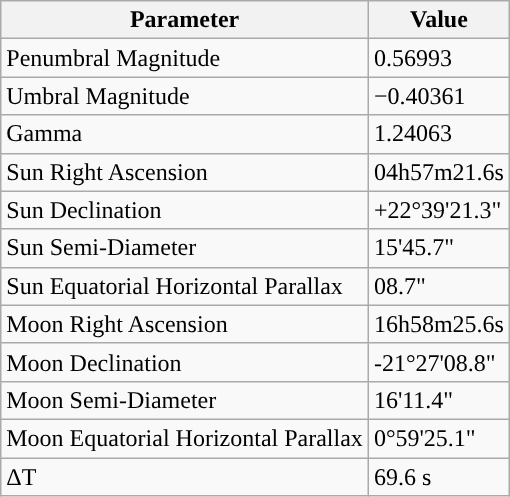<table class="wikitable">
<tr>
<th>Parameter</th>
<th>Value</th>
</tr>
<tr>
<td>Penumbral Magnitude</td>
<td>0.56993</td>
</tr>
<tr>
<td>Umbral Magnitude</td>
<td>−0.40361</td>
</tr>
<tr>
<td>Gamma</td>
<td>1.24063</td>
</tr>
<tr>
<td>Sun Right Ascension</td>
<td>04h57m21.6s</td>
</tr>
<tr>
<td>Sun Declination</td>
<td>+22°39'21.3"</td>
</tr>
<tr>
<td>Sun Semi-Diameter</td>
<td>15'45.7"</td>
</tr>
<tr>
<td>Sun Equatorial Horizontal Parallax</td>
<td>08.7"</td>
</tr>
<tr>
<td>Moon Right Ascension</td>
<td>16h58m25.6s</td>
</tr>
<tr>
<td>Moon Declination</td>
<td>-21°27'08.8"</td>
</tr>
<tr>
<td>Moon Semi-Diameter</td>
<td>16'11.4"</td>
</tr>
<tr>
<td>Moon Equatorial Horizontal Parallax</td>
<td>0°59'25.1"</td>
</tr>
<tr>
<td>ΔT</td>
<td>69.6 s</td>
</tr>
</table>
